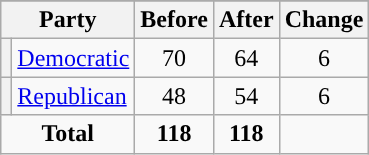<table class="wikitable" style="text-align:center;">
<tr>
</tr>
<tr>
<th colspan=2>Party</th>
<th>Before</th>
<th>After</th>
<th>Change</th>
</tr>
<tr>
<th style="background-color:"></th>
<td style="text-align:left;"><a href='#'>Democratic</a></td>
<td>70</td>
<td>64</td>
<td> 6</td>
</tr>
<tr>
<th style="background-color:"></th>
<td style="text-align:left;"><a href='#'>Republican</a></td>
<td>48</td>
<td>54</td>
<td> 6</td>
</tr>
<tr>
<td colspan=2><strong>Total</strong></td>
<td><strong>118</strong></td>
<td><strong>118</strong></td>
<td></td>
</tr>
</table>
